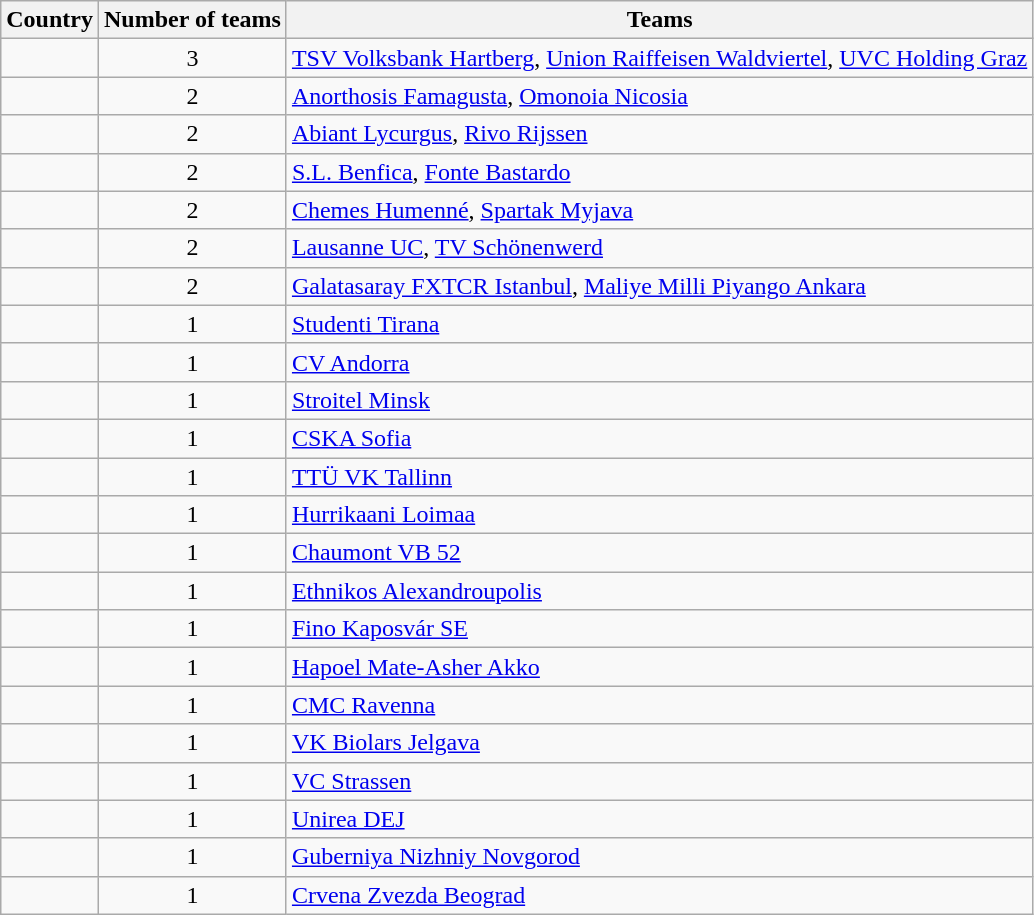<table class="wikitable sortable" style="text-align:left">
<tr>
<th>Country</th>
<th>Number of teams</th>
<th>Teams</th>
</tr>
<tr>
<td></td>
<td align="center">3</td>
<td><a href='#'>TSV Volksbank Hartberg</a>, <a href='#'>Union Raiffeisen Waldviertel</a>, <a href='#'>UVC Holding Graz</a></td>
</tr>
<tr>
<td></td>
<td align="center">2</td>
<td><a href='#'>Anorthosis Famagusta</a>, <a href='#'>Omonoia Nicosia</a></td>
</tr>
<tr>
<td></td>
<td align="center">2</td>
<td><a href='#'>Abiant Lycurgus</a>, <a href='#'>Rivo Rijssen</a></td>
</tr>
<tr>
<td></td>
<td align="center">2</td>
<td><a href='#'>S.L. Benfica</a>, <a href='#'>Fonte Bastardo</a></td>
</tr>
<tr>
<td></td>
<td align="center">2</td>
<td><a href='#'>Chemes Humenné</a>, <a href='#'>Spartak Myjava</a></td>
</tr>
<tr>
<td></td>
<td align="center">2</td>
<td><a href='#'>Lausanne UC</a>, <a href='#'>TV Schönenwerd</a></td>
</tr>
<tr>
<td></td>
<td align="center">2</td>
<td><a href='#'>Galatasaray FXTCR Istanbul</a>, <a href='#'>Maliye Milli Piyango Ankara</a></td>
</tr>
<tr>
<td></td>
<td align="center">1</td>
<td><a href='#'>Studenti Tirana</a></td>
</tr>
<tr>
<td></td>
<td align="center">1</td>
<td><a href='#'>CV Andorra</a></td>
</tr>
<tr>
<td></td>
<td align="center">1</td>
<td><a href='#'>Stroitel Minsk</a></td>
</tr>
<tr>
<td></td>
<td align="center">1</td>
<td><a href='#'>CSKA Sofia</a></td>
</tr>
<tr>
<td></td>
<td align="center">1</td>
<td><a href='#'>TTÜ VK Tallinn</a></td>
</tr>
<tr>
<td></td>
<td align="center">1</td>
<td><a href='#'>Hurrikaani Loimaa</a></td>
</tr>
<tr>
<td></td>
<td align="center">1</td>
<td><a href='#'>Chaumont VB 52</a></td>
</tr>
<tr>
<td></td>
<td align="center">1</td>
<td><a href='#'>Ethnikos Alexandroupolis</a></td>
</tr>
<tr>
<td></td>
<td align="center">1</td>
<td><a href='#'>Fino Kaposvár SE</a></td>
</tr>
<tr>
<td></td>
<td align="center">1</td>
<td><a href='#'>Hapoel Mate-Asher Akko</a></td>
</tr>
<tr>
<td></td>
<td align="center">1</td>
<td><a href='#'>CMC Ravenna</a></td>
</tr>
<tr>
<td></td>
<td align="center">1</td>
<td><a href='#'>VK Biolars Jelgava</a></td>
</tr>
<tr>
<td></td>
<td align="center">1</td>
<td><a href='#'>VC Strassen</a></td>
</tr>
<tr>
<td></td>
<td align="center">1</td>
<td><a href='#'>Unirea DEJ</a></td>
</tr>
<tr>
<td></td>
<td align="center">1</td>
<td><a href='#'>Guberniya Nizhniy Novgorod</a></td>
</tr>
<tr>
<td></td>
<td align="center">1</td>
<td><a href='#'>Crvena Zvezda Beograd</a></td>
</tr>
</table>
